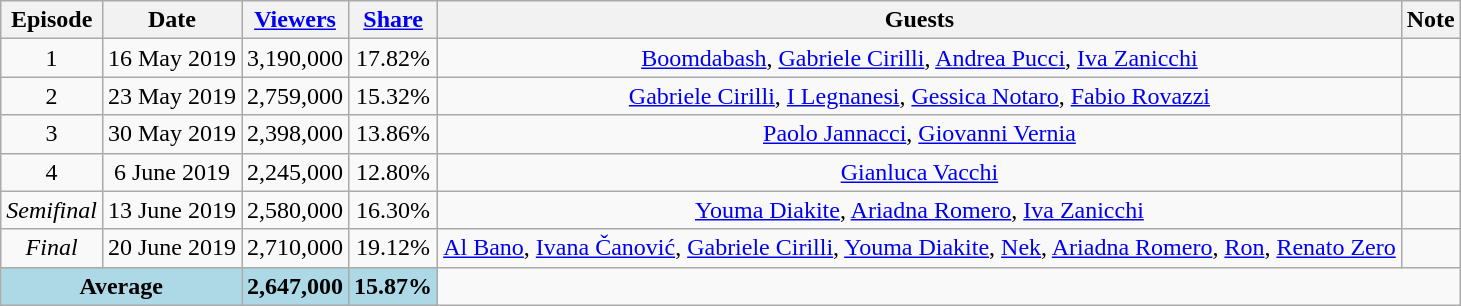<table class="wikitable" style="text-align:center;">
<tr>
<th>Episode</th>
<th>Date</th>
<th><a href='#'>Viewers</a></th>
<th><a href='#'>Share</a></th>
<th>Guests</th>
<th>Note</th>
</tr>
<tr>
<td><div>1</div></td>
<td>16 May 2019</td>
<td>3,190,000</td>
<td>17.82%</td>
<td><a href='#'>Boomdabash</a>, <a href='#'>Gabriele Cirilli</a>, <a href='#'>Andrea Pucci</a>, <a href='#'>Iva Zanicchi</a></td>
<td></td>
</tr>
<tr>
<td><div>2</div></td>
<td>23 May 2019</td>
<td>2,759,000</td>
<td>15.32%</td>
<td><a href='#'>Gabriele Cirilli</a>, <a href='#'>I Legnanesi</a>, <a href='#'>Gessica Notaro</a>, <a href='#'>Fabio Rovazzi</a></td>
<td></td>
</tr>
<tr>
<td><div>3</div></td>
<td>30 May 2019</td>
<td>2,398,000</td>
<td>13.86%</td>
<td><a href='#'>Paolo Jannacci</a>, <a href='#'>Giovanni Vernia</a></td>
<td></td>
</tr>
<tr>
<td><div>4</div></td>
<td>6 June 2019</td>
<td>2,245,000</td>
<td>12.80%</td>
<td><a href='#'>Gianluca Vacchi</a></td>
<td></td>
</tr>
<tr>
<td><em>Semifinal</em></td>
<td>13 June 2019</td>
<td>2,580,000</td>
<td>16.30%</td>
<td><a href='#'>Youma Diakite</a>, <a href='#'>Ariadna Romero</a>, <a href='#'>Iva Zanicchi</a></td>
<td></td>
</tr>
<tr>
<td><em>Final</em></td>
<td>20 June 2019</td>
<td>2,710,000</td>
<td>19.12%</td>
<td><a href='#'>Al Bano</a>, <a href='#'>Ivana Čanović</a>, <a href='#'>Gabriele Cirilli</a>, <a href='#'>Youma Diakite</a>, <a href='#'>Nek</a>, <a href='#'>Ariadna Romero</a>, <a href='#'>Ron</a>, <a href='#'>Renato Zero</a></td>
<td></td>
</tr>
<tr>
<td bgcolor="lightblue" colspan="2"><div><strong>Average</strong></div></td>
<td bgcolor="lightblue"><strong>2,647,000</strong></td>
<td bgcolor="lightblue"><strong>15.87%</strong></td>
</tr>
</table>
